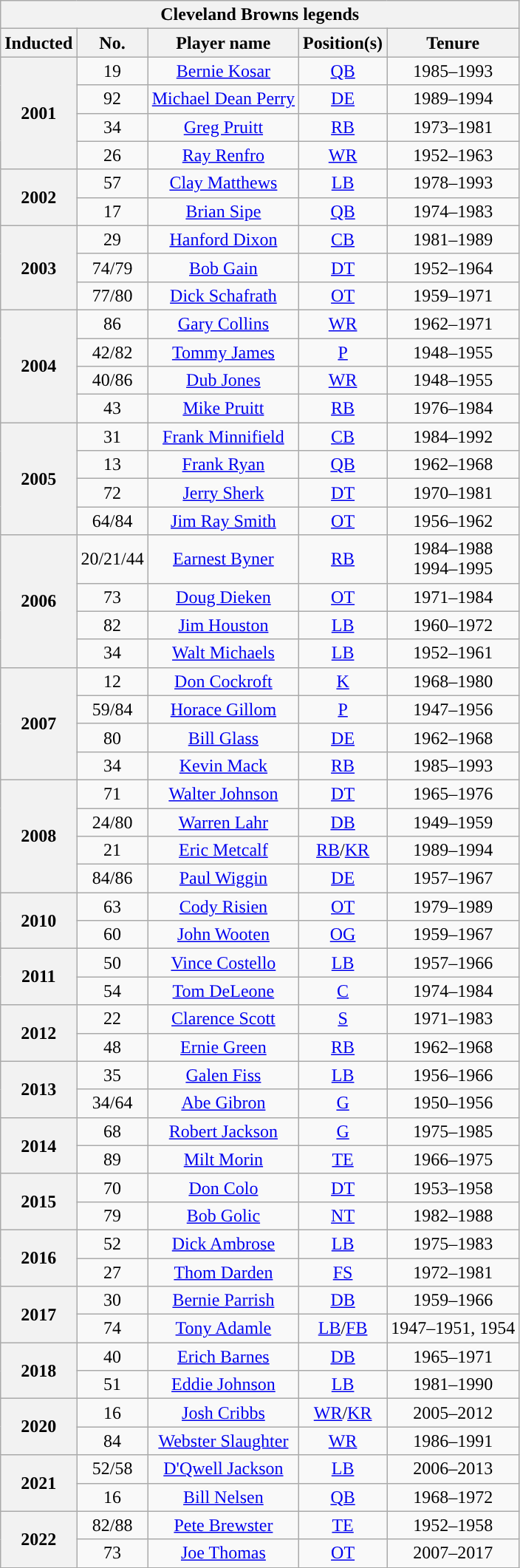<table class="wikitable" style="text-align:center">
<tr>
<th colspan="5">Cleveland Browns legends</th>
</tr>
<tr>
<th>Inducted</th>
<th>No.</th>
<th>Player name</th>
<th>Position(s)</th>
<th>Tenure</th>
</tr>
<tr>
<th style="text-align:center;" rowspan=4>2001</th>
<td style="text-align:center;">19</td>
<td style="text-align:center;"><a href='#'>Bernie Kosar</a></td>
<td style="text-align:center;"><a href='#'>QB</a></td>
<td style="text-align:center;">1985–1993</td>
</tr>
<tr>
<td style="text-align:center;">92</td>
<td style="text-align:center;"><a href='#'>Michael Dean Perry</a></td>
<td style="text-align:center;"><a href='#'>DE</a></td>
<td style="text-align:center;">1989–1994</td>
</tr>
<tr>
<td style="text-align:center;">34</td>
<td style="text-align:center;"><a href='#'>Greg Pruitt</a></td>
<td style="text-align:center;"><a href='#'>RB</a></td>
<td style="text-align:center;">1973–1981</td>
</tr>
<tr>
<td style="text-align:center;">26</td>
<td style="text-align:center;"><a href='#'>Ray Renfro</a></td>
<td style="text-align:center;"><a href='#'>WR</a></td>
<td style="text-align:center;">1952–1963</td>
</tr>
<tr>
<th style="text-align:center;" rowspan=2>2002</th>
<td style="text-align:center;">57</td>
<td style="text-align:center;"><a href='#'>Clay Matthews</a></td>
<td style="text-align:center;"><a href='#'>LB</a></td>
<td style="text-align:center;">1978–1993</td>
</tr>
<tr>
<td style="text-align:center;">17</td>
<td style="text-align:center;"><a href='#'>Brian Sipe</a></td>
<td style="text-align:center;"><a href='#'>QB</a></td>
<td style="text-align:center;">1974–1983</td>
</tr>
<tr>
<th style="text-align:center;" rowspan=3>2003</th>
<td style="text-align:center;">29</td>
<td style="text-align:center;"><a href='#'>Hanford Dixon</a></td>
<td style="text-align:center;"><a href='#'>CB</a></td>
<td style="text-align:center;">1981–1989</td>
</tr>
<tr>
<td style="text-align:center;">74/79</td>
<td style="text-align:center;"><a href='#'>Bob Gain</a></td>
<td style="text-align:center;"><a href='#'>DT</a></td>
<td style="text-align:center;">1952–1964</td>
</tr>
<tr>
<td style="text-align:center;">77/80</td>
<td style="text-align:center;"><a href='#'>Dick Schafrath</a></td>
<td style="text-align:center;"><a href='#'>OT</a></td>
<td style="text-align:center;">1959–1971</td>
</tr>
<tr>
<th style="text-align:center;" rowspan=4>2004</th>
<td style="text-align:center;">86</td>
<td style="text-align:center;"><a href='#'>Gary Collins</a></td>
<td style="text-align:center;"><a href='#'>WR</a></td>
<td style="text-align:center;">1962–1971</td>
</tr>
<tr>
<td style="text-align:center;">42/82</td>
<td style="text-align:center;"><a href='#'>Tommy James</a></td>
<td style="text-align:center;"><a href='#'>P</a></td>
<td style="text-align:center;">1948–1955</td>
</tr>
<tr>
<td style="text-align:center;">40/86</td>
<td style="text-align:center;"><a href='#'>Dub Jones</a></td>
<td style="text-align:center;"><a href='#'>WR</a></td>
<td style="text-align:center;">1948–1955</td>
</tr>
<tr>
<td style="text-align:center;">43</td>
<td style="text-align:center;"><a href='#'>Mike Pruitt</a></td>
<td style="text-align:center;"><a href='#'>RB</a></td>
<td style="text-align:center;">1976–1984</td>
</tr>
<tr>
<th style="text-align:center;" rowspan=4>2005</th>
<td style="text-align:center;">31</td>
<td style="text-align:center;"><a href='#'>Frank Minnifield</a></td>
<td style="text-align:center;"><a href='#'>CB</a></td>
<td style="text-align:center;">1984–1992</td>
</tr>
<tr>
<td style="text-align:center;">13</td>
<td style="text-align:center;"><a href='#'>Frank Ryan</a></td>
<td style="text-align:center;"><a href='#'>QB</a></td>
<td style="text-align:center;">1962–1968</td>
</tr>
<tr>
<td style="text-align:center;">72</td>
<td style="text-align:center;"><a href='#'>Jerry Sherk</a></td>
<td style="text-align:center;"><a href='#'>DT</a></td>
<td style="text-align:center;">1970–1981</td>
</tr>
<tr>
<td style="text-align:center;">64/84</td>
<td style="text-align:center;"><a href='#'>Jim Ray Smith</a></td>
<td style="text-align:center;"><a href='#'>OT</a></td>
<td style="text-align:center;">1956–1962</td>
</tr>
<tr>
<th style="text-align:center;"  rowspan=4>2006</th>
<td style="text-align:center;">20/21/44</td>
<td style="text-align:center;"><a href='#'>Earnest Byner</a></td>
<td style="text-align:center;"><a href='#'>RB</a></td>
<td style="text-align:center;">1984–1988<br>1994–1995</td>
</tr>
<tr>
<td style="text-align:center;">73</td>
<td style="text-align:center;"><a href='#'>Doug Dieken</a></td>
<td style="text-align:center;"><a href='#'>OT</a></td>
<td style="text-align:center;">1971–1984</td>
</tr>
<tr>
<td style="text-align:center;">82</td>
<td style="text-align:center;"><a href='#'>Jim Houston</a></td>
<td style="text-align:center;"><a href='#'>LB</a></td>
<td style="text-align:center;">1960–1972</td>
</tr>
<tr>
<td style="text-align:center;">34</td>
<td style="text-align:center;"><a href='#'>Walt Michaels</a></td>
<td style="text-align:center;"><a href='#'>LB</a></td>
<td style="text-align:center;">1952–1961</td>
</tr>
<tr>
<th style="text-align:center;"  rowspan=4>2007</th>
<td style="text-align:center;">12</td>
<td style="text-align:center;"><a href='#'>Don Cockroft</a></td>
<td style="text-align:center;"><a href='#'>K</a></td>
<td style="text-align:center;">1968–1980</td>
</tr>
<tr>
<td style="text-align:center;">59/84</td>
<td style="text-align:center;"><a href='#'>Horace Gillom</a></td>
<td style="text-align:center;"><a href='#'>P</a></td>
<td style="text-align:center;">1947–1956</td>
</tr>
<tr>
<td style="text-align:center;">80</td>
<td style="text-align:center;"><a href='#'>Bill Glass</a></td>
<td style="text-align:center;"><a href='#'>DE</a></td>
<td style="text-align:center;">1962–1968</td>
</tr>
<tr>
<td style="text-align:center;">34</td>
<td style="text-align:center;"><a href='#'>Kevin Mack</a></td>
<td style="text-align:center;"><a href='#'>RB</a></td>
<td style="text-align:center;">1985–1993</td>
</tr>
<tr>
<th style="text-align:center;"  rowspan=4>2008</th>
<td style="text-align:center;">71</td>
<td style="text-align:center;"><a href='#'>Walter Johnson</a></td>
<td style="text-align:center;"><a href='#'>DT</a></td>
<td style="text-align:center;">1965–1976</td>
</tr>
<tr>
<td style="text-align:center;">24/80</td>
<td style="text-align:center;"><a href='#'>Warren Lahr</a></td>
<td style="text-align:center;"><a href='#'>DB</a></td>
<td style="text-align:center;">1949–1959</td>
</tr>
<tr>
<td style="text-align:center;">21</td>
<td style="text-align:center;"><a href='#'>Eric Metcalf</a></td>
<td style="text-align:center;"><a href='#'>RB</a>/<a href='#'>KR</a></td>
<td style="text-align:center;">1989–1994</td>
</tr>
<tr>
<td style="text-align:center;">84/86</td>
<td style="text-align:center;"><a href='#'>Paul Wiggin</a></td>
<td style="text-align:center;"><a href='#'>DE</a></td>
<td style="text-align:center;">1957–1967</td>
</tr>
<tr>
<th style="text-align:center;" rowspan=2>2010</th>
<td style="text-align:center;">63</td>
<td style="text-align:center;"><a href='#'>Cody Risien</a></td>
<td style="text-align:center;"><a href='#'>OT</a></td>
<td style="text-align:center;">1979–1989</td>
</tr>
<tr>
<td style="text-align:center;">60</td>
<td style="text-align:center;"><a href='#'>John Wooten</a></td>
<td style="text-align:center;"><a href='#'>OG</a></td>
<td style="text-align:center;">1959–1967</td>
</tr>
<tr>
<th style="text-align:center;" rowspan=2>2011</th>
<td style="text-align:center;">50</td>
<td style="text-align:center;"><a href='#'>Vince Costello</a></td>
<td style="text-align:center;"><a href='#'>LB</a></td>
<td style="text-align:center;">1957–1966</td>
</tr>
<tr>
<td style="text-align:center;">54</td>
<td style="text-align:center;"><a href='#'>Tom DeLeone</a></td>
<td style="text-align:center;"><a href='#'>C</a></td>
<td style="text-align:center;">1974–1984</td>
</tr>
<tr>
<th style="text-align:center;" rowspan=2>2012</th>
<td style="text-align:center;">22</td>
<td style="text-align:center;"><a href='#'>Clarence Scott</a></td>
<td style="text-align:center;"><a href='#'>S</a></td>
<td style="text-align:center;">1971–1983</td>
</tr>
<tr>
<td style="text-align:center;">48</td>
<td style="text-align:center;"><a href='#'>Ernie Green</a></td>
<td style="text-align:center;"><a href='#'>RB</a></td>
<td style="text-align:center;">1962–1968</td>
</tr>
<tr>
<th style="text-align:center;" rowspan=2>2013</th>
<td style="text-align:center;">35</td>
<td style="text-align:center;"><a href='#'>Galen Fiss</a></td>
<td style="text-align:center;"><a href='#'>LB</a></td>
<td style="text-align:center;">1956–1966</td>
</tr>
<tr>
<td style="text-align:center;">34/64</td>
<td style="text-align:center;"><a href='#'>Abe Gibron</a></td>
<td style="text-align:center;"><a href='#'>G</a></td>
<td style="text-align:center;">1950–1956</td>
</tr>
<tr>
<th style="text-align:center;" rowspan=2>2014</th>
<td style="text-align:center;">68</td>
<td style="text-align:center;"><a href='#'>Robert Jackson</a></td>
<td style="text-align:center;"><a href='#'>G</a></td>
<td style="text-align:center;">1975–1985</td>
</tr>
<tr>
<td style="text-align:center;">89</td>
<td style="text-align:center;"><a href='#'>Milt Morin</a></td>
<td style="text-align:center;"><a href='#'>TE</a></td>
<td style="text-align:center;">1966–1975</td>
</tr>
<tr>
<th style="text-align:center;" rowspan=2>2015</th>
<td style="text-align:center;">70</td>
<td style="text-align:center;"><a href='#'>Don Colo</a></td>
<td style="text-align:center;"><a href='#'>DT</a></td>
<td style="text-align:center;">1953–1958</td>
</tr>
<tr>
<td style="text-align:center;">79</td>
<td style="text-align:center;"><a href='#'>Bob Golic</a></td>
<td style="text-align:center;"><a href='#'>NT</a></td>
<td style="text-align:center;">1982–1988</td>
</tr>
<tr>
<th style="text-align:center;" rowspan=2>2016</th>
<td style="text-align:center;">52</td>
<td style="text-align:center;"><a href='#'>Dick Ambrose</a></td>
<td style="text-align:center;"><a href='#'>LB</a></td>
<td style="text-align:center;">1975–1983</td>
</tr>
<tr>
<td style="text-align:center;">27</td>
<td style="text-align:center;"><a href='#'>Thom Darden</a></td>
<td style="text-align:center;"><a href='#'>FS</a></td>
<td style="text-align:center;">1972–1981</td>
</tr>
<tr>
<th style="text-align:center;" rowspan=2>2017</th>
<td style="text-align:center;">30</td>
<td style="text-align:center;"><a href='#'>Bernie Parrish</a></td>
<td style="text-align:center;"><a href='#'>DB</a></td>
<td style="text-align:center;">1959–1966</td>
</tr>
<tr>
<td style="text-align:center;">74</td>
<td style="text-align:center;"><a href='#'>Tony Adamle</a></td>
<td style="text-align:center;"><a href='#'>LB</a>/<a href='#'>FB</a></td>
<td style="text-align:center;">1947–1951, 1954</td>
</tr>
<tr>
<th style="text-align:center;" rowspan=2>2018</th>
<td style="text-align:center;">40</td>
<td style="text-align:center;"><a href='#'>Erich Barnes</a></td>
<td style="text-align:center;"><a href='#'>DB</a></td>
<td style="text-align:center;">1965–1971</td>
</tr>
<tr>
<td style="text-align:center;">51</td>
<td style="text-align:center;"><a href='#'>Eddie Johnson</a></td>
<td style="text-align:center;"><a href='#'>LB</a></td>
<td style="text-align:center;">1981–1990</td>
</tr>
<tr>
<th style="text-align:center;" rowspan=2>2020</th>
<td style="text-align:center;">16</td>
<td style="text-align:center;"><a href='#'>Josh Cribbs</a></td>
<td style="text-align:center;"><a href='#'>WR</a>/<a href='#'>KR</a></td>
<td style="text-align:center;">2005–2012</td>
</tr>
<tr>
<td style="text-align:center;">84</td>
<td style="text-align:center;"><a href='#'>Webster Slaughter</a></td>
<td style="text-align:center;"><a href='#'>WR</a></td>
<td style="text-align:center;">1986–1991</td>
</tr>
<tr>
<th style="text-align:center;" rowspan=2>2021</th>
<td style="text-align:center;">52/58</td>
<td style="text-align:center;"><a href='#'>D'Qwell Jackson</a></td>
<td style="text-align:center;"><a href='#'>LB</a></td>
<td style="text-align:center;">2006–2013</td>
</tr>
<tr>
<td style="text-align:center;">16</td>
<td style="text-align:center;"><a href='#'>Bill Nelsen</a></td>
<td style="text-align:center;"><a href='#'>QB</a></td>
<td style="text-align:center;">1968–1972</td>
</tr>
<tr>
<th style="text-align:center;" rowspan=2>2022</th>
<td style="text-align:center;">82/88</td>
<td style="text-align:center;"><a href='#'>Pete Brewster</a></td>
<td style="text-align:center;"><a href='#'>TE</a></td>
<td style="text-align:center;">1952–1958</td>
</tr>
<tr>
<td style="text-align:center;">73</td>
<td style="text-align:center;"><a href='#'>Joe Thomas</a></td>
<td style="text-align:center;"><a href='#'>OT</a></td>
<td style="text-align:center;">2007–2017</td>
</tr>
</table>
